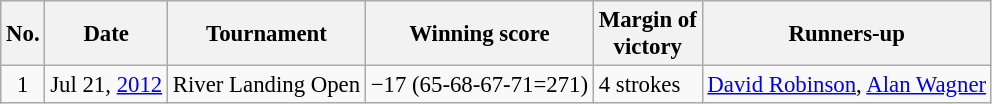<table class="wikitable" style="font-size:95%;">
<tr>
<th>No.</th>
<th>Date</th>
<th>Tournament</th>
<th>Winning score</th>
<th>Margin of<br>victory</th>
<th>Runners-up</th>
</tr>
<tr>
<td align=center>1</td>
<td align=right>Jul 21, <a href='#'>2012</a></td>
<td>River Landing Open</td>
<td>−17 (65-68-67-71=271)</td>
<td>4 strokes</td>
<td> <a href='#'>David Robinson</a>,  <a href='#'>Alan Wagner</a></td>
</tr>
</table>
